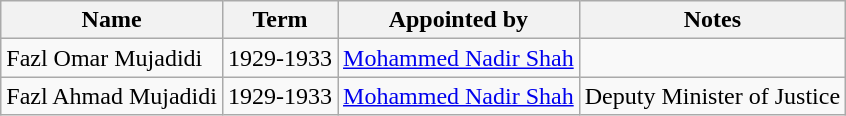<table class="wikitable">
<tr>
<th>Name</th>
<th>Term</th>
<th>Appointed by</th>
<th>Notes</th>
</tr>
<tr>
<td>Fazl Omar Mujadidi</td>
<td>1929-1933</td>
<td><a href='#'>Mohammed Nadir Shah</a></td>
<td></td>
</tr>
<tr>
<td>Fazl Ahmad Mujadidi</td>
<td>1929-1933</td>
<td><a href='#'>Mohammed Nadir Shah</a></td>
<td>Deputy Minister of Justice</td>
</tr>
</table>
